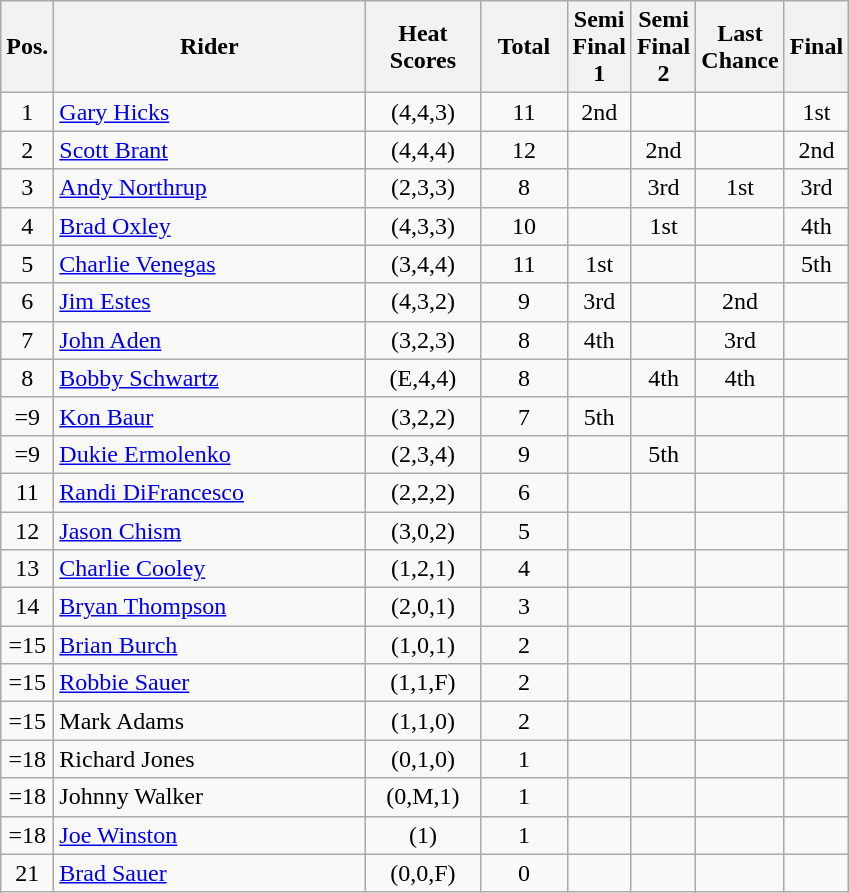<table class=wikitable>
<tr>
<th width=25px>Pos.</th>
<th width=200px>Rider</th>
<th width=70px>Heat Scores</th>
<th width=50px>Total</th>
<th width=25px>Semi Final 1</th>
<th width=25px>Semi Final 2</th>
<th width=25px>Last Chance</th>
<th width=25px>Final</th>
</tr>
<tr align=center >
<td>1</td>
<td align=left> <a href='#'>Gary Hicks</a></td>
<td>(4,4,3)</td>
<td>11</td>
<td>2nd</td>
<td></td>
<td></td>
<td>1st</td>
</tr>
<tr align=center >
<td>2</td>
<td align=left> <a href='#'>Scott Brant</a></td>
<td>(4,4,4)</td>
<td>12</td>
<td></td>
<td>2nd</td>
<td></td>
<td>2nd</td>
</tr>
<tr align=center >
<td>3</td>
<td align=left> <a href='#'>Andy Northrup</a></td>
<td>(2,3,3)</td>
<td>8</td>
<td></td>
<td>3rd</td>
<td>1st</td>
<td>3rd</td>
</tr>
<tr align=center >
<td>4</td>
<td align=left> <a href='#'>Brad Oxley</a></td>
<td>(4,3,3)</td>
<td>10</td>
<td></td>
<td>1st</td>
<td></td>
<td>4th</td>
</tr>
<tr align=center >
<td>5</td>
<td align=left> <a href='#'>Charlie Venegas</a></td>
<td>(3,4,4)</td>
<td>11</td>
<td>1st</td>
<td></td>
<td></td>
<td>5th</td>
</tr>
<tr align=center>
<td>6</td>
<td align=left> <a href='#'>Jim Estes</a></td>
<td>(4,3,2)</td>
<td>9</td>
<td>3rd</td>
<td></td>
<td>2nd</td>
<td></td>
</tr>
<tr align=center>
<td>7</td>
<td align=left> <a href='#'>John Aden</a></td>
<td>(3,2,3)</td>
<td>8</td>
<td>4th</td>
<td></td>
<td>3rd</td>
<td></td>
</tr>
<tr align=center>
<td>8</td>
<td align=left> <a href='#'>Bobby Schwartz</a></td>
<td>(E,4,4)</td>
<td>8</td>
<td></td>
<td>4th</td>
<td>4th</td>
<td></td>
</tr>
<tr align=center>
<td>=9</td>
<td align=left> <a href='#'>Kon Baur</a></td>
<td>(3,2,2)</td>
<td>7</td>
<td>5th</td>
<td></td>
<td></td>
<td></td>
</tr>
<tr align=center>
<td>=9</td>
<td align=left> <a href='#'>Dukie Ermolenko</a></td>
<td>(2,3,4)</td>
<td>9</td>
<td></td>
<td>5th</td>
<td></td>
<td></td>
</tr>
<tr align=center >
<td>11</td>
<td align=left> <a href='#'>Randi DiFrancesco</a></td>
<td>(2,2,2)</td>
<td>6</td>
<td></td>
<td></td>
<td></td>
<td></td>
</tr>
<tr align=center >
<td>12</td>
<td align=left> <a href='#'>Jason Chism</a></td>
<td>(3,0,2)</td>
<td>5</td>
<td></td>
<td></td>
<td></td>
<td></td>
</tr>
<tr align=center >
<td>13</td>
<td align=left> <a href='#'>Charlie Cooley</a></td>
<td>(1,2,1)</td>
<td>4</td>
<td></td>
<td></td>
<td></td>
<td></td>
</tr>
<tr align=center >
<td>14</td>
<td align=left> <a href='#'>Bryan Thompson</a></td>
<td>(2,0,1)</td>
<td>3</td>
<td></td>
<td></td>
<td></td>
<td></td>
</tr>
<tr align=center >
<td>=15</td>
<td align=left> <a href='#'>Brian Burch</a></td>
<td>(1,0,1)</td>
<td>2</td>
<td></td>
<td></td>
<td></td>
<td></td>
</tr>
<tr align=center >
<td>=15</td>
<td align=left> <a href='#'>Robbie Sauer</a></td>
<td>(1,1,F)</td>
<td>2</td>
<td></td>
<td></td>
<td></td>
<td></td>
</tr>
<tr align=center >
<td>=15</td>
<td align=left> Mark Adams</td>
<td>(1,1,0)</td>
<td>2</td>
<td></td>
<td></td>
<td></td>
<td></td>
</tr>
<tr align=center >
<td>=18</td>
<td align=left> Richard Jones</td>
<td>(0,1,0)</td>
<td>1</td>
<td></td>
<td></td>
<td></td>
<td></td>
</tr>
<tr align=center >
<td>=18</td>
<td align=left> Johnny Walker</td>
<td>(0,M,1)</td>
<td>1</td>
<td></td>
<td></td>
<td></td>
<td></td>
</tr>
<tr align=center >
<td>=18</td>
<td align=left> <a href='#'>Joe Winston</a></td>
<td>(1)</td>
<td>1</td>
<td></td>
<td></td>
<td></td>
<td></td>
</tr>
<tr align=center >
<td>21</td>
<td align=left> <a href='#'>Brad Sauer</a></td>
<td>(0,0,F)</td>
<td>0</td>
<td></td>
<td></td>
<td></td>
<td></td>
</tr>
</table>
